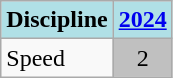<table class="wikitable" style="text-align: center;">
<tr>
<th style="background: #b0e0e6;">Discipline</th>
<th style="background: #b0e0e6;"><a href='#'>2024</a></th>
</tr>
<tr>
<td align="left">Speed</td>
<td style="background: Silver;">2</td>
</tr>
</table>
